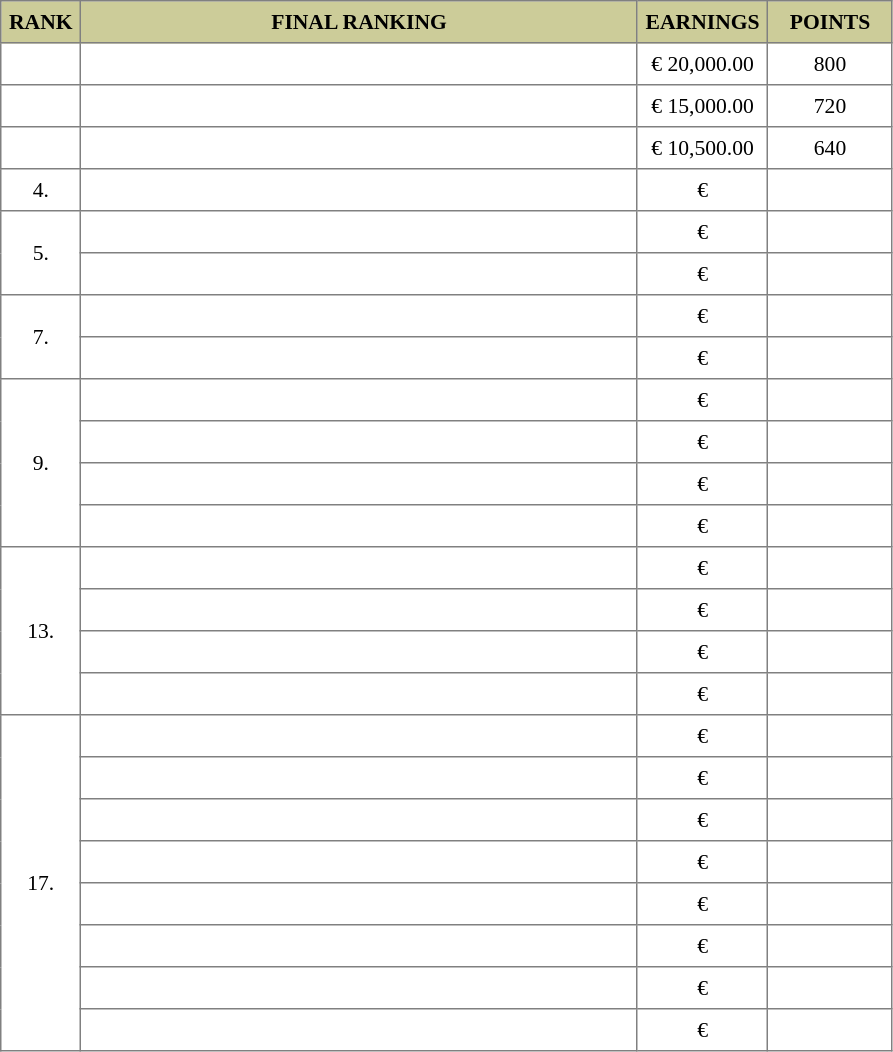<table border="1" cellspacing="2" cellpadding="5" style="border-collapse: collapse; font-size: 90%;">
<tr bgcolor="CCCC99">
<th>RANK</th>
<th style="width: 25em">FINAL RANKING</th>
<th style="width: 5em">EARNINGS</th>
<th style="width: 5em">POINTS</th>
</tr>
<tr>
<td align="center"></td>
<td></td>
<td align="center">€ 20,000.00</td>
<td align="center">800</td>
</tr>
<tr>
<td align="center"></td>
<td></td>
<td align="center">€ 15,000.00</td>
<td align="center">720</td>
</tr>
<tr>
<td align="center"></td>
<td></td>
<td align="center">€ 10,500.00</td>
<td align="center">640</td>
</tr>
<tr>
<td align="center">4.</td>
<td></td>
<td align="center">€</td>
<td align="center"></td>
</tr>
<tr>
<td rowspan=2 align="center">5.</td>
<td></td>
<td align="center">€</td>
<td align="center"></td>
</tr>
<tr>
<td></td>
<td align="center">€</td>
<td align="center"></td>
</tr>
<tr>
<td rowspan=2 align="center">7.</td>
<td></td>
<td align="center">€</td>
<td align="center"></td>
</tr>
<tr>
<td></td>
<td align="center">€</td>
<td align="center"></td>
</tr>
<tr>
<td rowspan=4 align="center">9.</td>
<td></td>
<td align="center">€</td>
<td align="center"></td>
</tr>
<tr>
<td></td>
<td align="center">€</td>
<td align="center"></td>
</tr>
<tr>
<td></td>
<td align="center">€</td>
<td align="center"></td>
</tr>
<tr>
<td></td>
<td align="center">€</td>
<td align="center"></td>
</tr>
<tr>
<td rowspan=4 align="center">13.</td>
<td></td>
<td align="center">€</td>
<td align="center"></td>
</tr>
<tr>
<td></td>
<td align="center">€</td>
<td align="center"></td>
</tr>
<tr>
<td></td>
<td align="center">€</td>
<td align="center"></td>
</tr>
<tr>
<td></td>
<td align="center">€</td>
<td align="center"></td>
</tr>
<tr>
<td rowspan=8 align="center">17.</td>
<td></td>
<td align="center">€</td>
<td align="center"></td>
</tr>
<tr>
<td></td>
<td align="center">€</td>
<td align="center"></td>
</tr>
<tr>
<td></td>
<td align="center">€</td>
<td align="center"></td>
</tr>
<tr>
<td></td>
<td align="center">€</td>
<td align="center"></td>
</tr>
<tr>
<td></td>
<td align="center">€</td>
<td align="center"></td>
</tr>
<tr>
<td></td>
<td align="center">€</td>
<td align="center"></td>
</tr>
<tr>
<td></td>
<td align="center">€</td>
<td align="center"></td>
</tr>
<tr>
<td></td>
<td align="center">€</td>
<td align="center"></td>
</tr>
</table>
